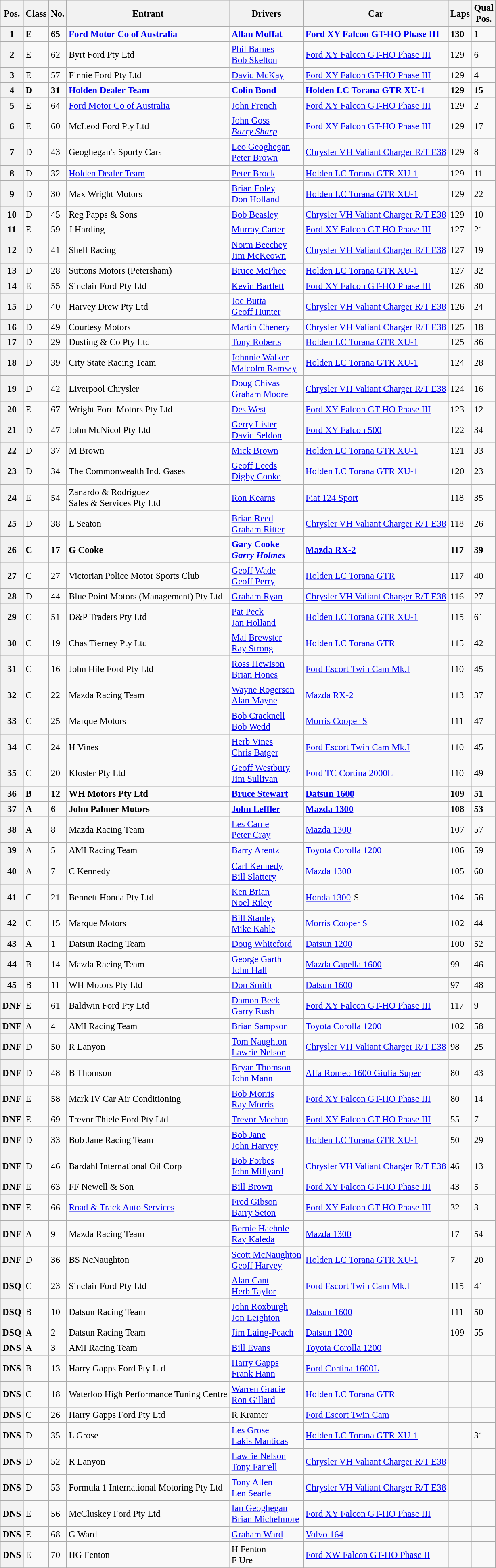<table class="wikitable sortable" style="font-size: 95%;">
<tr>
<th>Pos.</th>
<th>Class</th>
<th>No.</th>
<th>Entrant</th>
<th>Drivers</th>
<th>Car</th>
<th>Laps</th>
<th>Qual<br>Pos.</th>
</tr>
<tr>
</tr>
<tr style="font-weight:bold">
<th>1</th>
<td>E</td>
<td>65</td>
<td><a href='#'>Ford Motor Co of Australia</a></td>
<td> <a href='#'>Allan Moffat</a></td>
<td><a href='#'>Ford XY Falcon GT-HO Phase III</a></td>
<td>130</td>
<td>1</td>
</tr>
<tr>
<th>2</th>
<td>E</td>
<td>62</td>
<td>Byrt Ford Pty Ltd</td>
<td> <a href='#'>Phil Barnes</a><br> <a href='#'>Bob Skelton</a></td>
<td><a href='#'>Ford XY Falcon GT-HO Phase III</a></td>
<td>129</td>
<td>6</td>
</tr>
<tr>
<th>3</th>
<td>E</td>
<td>57</td>
<td>Finnie Ford Pty Ltd</td>
<td> <a href='#'>David McKay</a></td>
<td><a href='#'>Ford XY Falcon GT-HO Phase III</a></td>
<td>129</td>
<td>4</td>
</tr>
<tr style="font-weight:bold">
<th>4</th>
<td>D</td>
<td>31</td>
<td><a href='#'>Holden Dealer Team</a></td>
<td> <a href='#'>Colin Bond</a></td>
<td><a href='#'>Holden LC Torana GTR XU-1</a></td>
<td>129</td>
<td>15</td>
</tr>
<tr>
<th>5</th>
<td>E</td>
<td>64</td>
<td><a href='#'>Ford Motor Co of Australia</a></td>
<td> <a href='#'>John French</a></td>
<td><a href='#'>Ford XY Falcon GT-HO Phase III</a></td>
<td>129</td>
<td>2</td>
</tr>
<tr>
<th>6</th>
<td>E</td>
<td>60</td>
<td>McLeod Ford Pty Ltd</td>
<td> <a href='#'>John Goss</a><br><em> <a href='#'>Barry Sharp</a></em></td>
<td><a href='#'>Ford XY Falcon GT-HO Phase III</a></td>
<td>129</td>
<td>17</td>
</tr>
<tr>
<th>7</th>
<td>D</td>
<td>43</td>
<td>Geoghegan's Sporty Cars</td>
<td> <a href='#'>Leo Geoghegan</a><br> <a href='#'>Peter Brown</a></td>
<td><a href='#'>Chrysler VH Valiant Charger R/T E38</a></td>
<td>129</td>
<td>8</td>
</tr>
<tr>
<th>8</th>
<td>D</td>
<td>32</td>
<td><a href='#'>Holden Dealer Team</a></td>
<td> <a href='#'>Peter Brock</a></td>
<td><a href='#'>Holden LC Torana GTR XU-1</a></td>
<td>129</td>
<td>11</td>
</tr>
<tr>
<th>9</th>
<td>D</td>
<td>30</td>
<td>Max Wright Motors</td>
<td> <a href='#'>Brian Foley</a><br> <a href='#'>Don Holland</a></td>
<td><a href='#'>Holden LC Torana GTR XU-1</a></td>
<td>129</td>
<td>22</td>
</tr>
<tr>
<th>10</th>
<td>D</td>
<td>45</td>
<td>Reg Papps & Sons</td>
<td> <a href='#'>Bob Beasley</a></td>
<td><a href='#'>Chrysler VH Valiant Charger R/T E38</a></td>
<td>129</td>
<td>10</td>
</tr>
<tr>
<th>11</th>
<td>E</td>
<td>59</td>
<td>J Harding</td>
<td> <a href='#'>Murray Carter</a></td>
<td><a href='#'>Ford XY Falcon GT-HO Phase III</a></td>
<td>127</td>
<td>21</td>
</tr>
<tr>
<th>12</th>
<td>D</td>
<td>41</td>
<td>Shell Racing</td>
<td> <a href='#'>Norm Beechey</a><br> <a href='#'>Jim McKeown</a></td>
<td><a href='#'>Chrysler VH Valiant Charger R/T E38</a></td>
<td>127</td>
<td>19</td>
</tr>
<tr>
<th>13</th>
<td>D</td>
<td>28</td>
<td>Suttons Motors (Petersham)</td>
<td> <a href='#'>Bruce McPhee</a></td>
<td><a href='#'>Holden LC Torana GTR XU-1</a></td>
<td>127</td>
<td>32</td>
</tr>
<tr>
<th>14</th>
<td>E</td>
<td>55</td>
<td>Sinclair Ford Pty Ltd</td>
<td> <a href='#'>Kevin Bartlett</a></td>
<td><a href='#'>Ford XY Falcon GT-HO Phase III</a></td>
<td>126</td>
<td>30</td>
</tr>
<tr>
<th>15</th>
<td>D</td>
<td>40</td>
<td>Harvey Drew Pty Ltd</td>
<td> <a href='#'>Joe Butta</a><br> <a href='#'>Geoff Hunter</a></td>
<td><a href='#'>Chrysler VH Valiant Charger R/T E38</a></td>
<td>126</td>
<td>24</td>
</tr>
<tr>
<th>16</th>
<td>D</td>
<td>49</td>
<td>Courtesy Motors</td>
<td> <a href='#'>Martin Chenery</a></td>
<td><a href='#'>Chrysler VH Valiant Charger R/T E38</a></td>
<td>125</td>
<td>18</td>
</tr>
<tr>
<th>17</th>
<td>D</td>
<td>29</td>
<td>Dusting & Co Pty Ltd</td>
<td> <a href='#'>Tony Roberts</a></td>
<td><a href='#'>Holden LC Torana GTR XU-1</a></td>
<td>125</td>
<td>36</td>
</tr>
<tr>
<th>18</th>
<td>D</td>
<td>39</td>
<td>City State Racing Team</td>
<td> <a href='#'>Johnnie Walker</a><br> <a href='#'>Malcolm Ramsay</a></td>
<td><a href='#'>Holden LC Torana GTR XU-1</a></td>
<td>124</td>
<td>28</td>
</tr>
<tr>
<th>19</th>
<td>D</td>
<td>42</td>
<td>Liverpool Chrysler</td>
<td> <a href='#'>Doug Chivas</a><br> <a href='#'>Graham Moore</a></td>
<td><a href='#'>Chrysler VH Valiant Charger R/T E38</a></td>
<td>124</td>
<td>16</td>
</tr>
<tr>
<th>20</th>
<td>E</td>
<td>67</td>
<td>Wright Ford Motors Pty Ltd</td>
<td> <a href='#'>Des West</a></td>
<td><a href='#'>Ford XY Falcon GT-HO Phase III</a></td>
<td>123</td>
<td>12</td>
</tr>
<tr>
<th>21</th>
<td>D</td>
<td>47</td>
<td>John McNicol Pty Ltd</td>
<td> <a href='#'>Gerry Lister</a><br> <a href='#'>David Seldon</a></td>
<td><a href='#'>Ford XY Falcon 500</a></td>
<td>122</td>
<td>34</td>
</tr>
<tr>
<th>22</th>
<td>D</td>
<td>37</td>
<td>M Brown</td>
<td> <a href='#'>Mick Brown</a></td>
<td><a href='#'>Holden LC Torana GTR XU-1</a></td>
<td>121</td>
<td>33</td>
</tr>
<tr>
<th>23</th>
<td>D</td>
<td>34</td>
<td>The Commonwealth Ind. Gases</td>
<td> <a href='#'>Geoff Leeds</a><br> <a href='#'>Digby Cooke</a></td>
<td><a href='#'>Holden LC Torana GTR XU-1</a></td>
<td>120</td>
<td>23</td>
</tr>
<tr>
<th>24</th>
<td>E</td>
<td>54</td>
<td>Zanardo & Rodriguez <br>Sales & Services Pty Ltd</td>
<td> <a href='#'>Ron Kearns</a></td>
<td><a href='#'>Fiat 124 Sport</a></td>
<td>118</td>
<td>35</td>
</tr>
<tr>
<th>25</th>
<td>D</td>
<td>38</td>
<td>L Seaton</td>
<td> <a href='#'>Brian Reed</a><br> <a href='#'>Graham Ritter</a></td>
<td><a href='#'>Chrysler VH Valiant Charger R/T E38</a></td>
<td>118</td>
<td>26</td>
</tr>
<tr style="font-weight:bold">
<th>26</th>
<td>C</td>
<td>17</td>
<td>G Cooke</td>
<td> <a href='#'>Gary Cooke</a><br><em> <a href='#'>Garry Holmes</a></em></td>
<td><a href='#'>Mazda RX-2</a></td>
<td>117</td>
<td>39</td>
</tr>
<tr>
<th>27</th>
<td>C</td>
<td>27</td>
<td>Victorian Police Motor Sports Club</td>
<td> <a href='#'>Geoff Wade</a><br> <a href='#'>Geoff Perry</a></td>
<td><a href='#'>Holden LC Torana GTR</a></td>
<td>117</td>
<td>40</td>
</tr>
<tr>
<th>28</th>
<td>D</td>
<td>44</td>
<td>Blue Point Motors (Management) Pty Ltd</td>
<td> <a href='#'>Graham Ryan</a></td>
<td><a href='#'>Chrysler VH Valiant Charger R/T E38</a></td>
<td>116</td>
<td>27</td>
</tr>
<tr>
<th>29</th>
<td>C</td>
<td>51</td>
<td>D&P Traders Pty Ltd</td>
<td> <a href='#'>Pat Peck</a><br> <a href='#'>Jan Holland</a></td>
<td><a href='#'>Holden LC Torana GTR XU-1</a></td>
<td>115</td>
<td>61</td>
</tr>
<tr>
<th>30</th>
<td>C</td>
<td>19</td>
<td>Chas Tierney Pty Ltd</td>
<td> <a href='#'>Mal Brewster</a><br> <a href='#'>Ray Strong</a></td>
<td><a href='#'>Holden LC Torana GTR</a></td>
<td>115</td>
<td>42</td>
</tr>
<tr>
<th>31</th>
<td>C</td>
<td>16</td>
<td>John Hile Ford Pty Ltd</td>
<td> <a href='#'>Ross Hewison</a><br> <a href='#'>Brian Hones</a></td>
<td><a href='#'>Ford Escort Twin Cam Mk.I</a></td>
<td>110</td>
<td>45</td>
</tr>
<tr>
<th>32</th>
<td>C</td>
<td>22</td>
<td>Mazda Racing Team</td>
<td> <a href='#'>Wayne Rogerson</a><br> <a href='#'>Alan Mayne</a></td>
<td><a href='#'>Mazda RX-2</a></td>
<td>113</td>
<td>37</td>
</tr>
<tr>
<th>33</th>
<td>C</td>
<td>25</td>
<td>Marque Motors</td>
<td> <a href='#'>Bob Cracknell</a><br> <a href='#'>Bob Wedd</a></td>
<td><a href='#'>Morris Cooper S</a></td>
<td>111</td>
<td>47</td>
</tr>
<tr>
<th>34</th>
<td>C</td>
<td>24</td>
<td>H Vines</td>
<td> <a href='#'>Herb Vines</a><br> <a href='#'>Chris Batger</a></td>
<td><a href='#'>Ford Escort Twin Cam Mk.I</a></td>
<td>110</td>
<td>45</td>
</tr>
<tr>
<th>35</th>
<td>C</td>
<td>20</td>
<td>Kloster Pty Ltd</td>
<td> <a href='#'>Geoff Westbury</a><br> <a href='#'>Jim Sullivan</a></td>
<td><a href='#'>Ford TC Cortina 2000L</a></td>
<td>110</td>
<td>49</td>
</tr>
<tr style="font-weight:bold">
<th>36</th>
<td>B</td>
<td>12</td>
<td>WH Motors Pty Ltd</td>
<td> <a href='#'>Bruce Stewart</a></td>
<td><a href='#'>Datsun 1600</a></td>
<td>109</td>
<td>51</td>
</tr>
<tr style="font-weight:bold">
<th>37</th>
<td>A</td>
<td>6</td>
<td>John Palmer Motors</td>
<td> <a href='#'>John Leffler</a></td>
<td><a href='#'>Mazda 1300</a></td>
<td>108</td>
<td>53</td>
</tr>
<tr>
<th>38</th>
<td>A</td>
<td>8</td>
<td>Mazda Racing Team</td>
<td> <a href='#'>Les Carne</a><br> <a href='#'>Peter Cray</a></td>
<td><a href='#'>Mazda 1300</a></td>
<td>107</td>
<td>57</td>
</tr>
<tr>
<th>39</th>
<td>A</td>
<td>5</td>
<td>AMI Racing Team</td>
<td> <a href='#'>Barry Arentz</a></td>
<td><a href='#'>Toyota Corolla 1200</a></td>
<td>106</td>
<td>59</td>
</tr>
<tr>
<th>40</th>
<td>A</td>
<td>7</td>
<td>C Kennedy</td>
<td> <a href='#'>Carl Kennedy</a><br> <a href='#'>Bill Slattery</a></td>
<td><a href='#'>Mazda 1300</a></td>
<td>105</td>
<td>60</td>
</tr>
<tr>
<th>41</th>
<td>C</td>
<td>21</td>
<td>Bennett Honda Pty Ltd</td>
<td> <a href='#'>Ken Brian</a><br> <a href='#'>Noel Riley</a></td>
<td><a href='#'>Honda 1300</a>-S</td>
<td>104</td>
<td>56</td>
</tr>
<tr>
<th>42</th>
<td>C</td>
<td>15</td>
<td>Marque Motors</td>
<td> <a href='#'>Bill Stanley</a><br> <a href='#'>Mike Kable</a></td>
<td><a href='#'>Morris Cooper S</a></td>
<td>102</td>
<td>44</td>
</tr>
<tr>
<th>43</th>
<td>A</td>
<td>1</td>
<td>Datsun Racing Team</td>
<td> <a href='#'>Doug Whiteford</a></td>
<td><a href='#'>Datsun 1200</a></td>
<td>100</td>
<td>52</td>
</tr>
<tr>
<th>44</th>
<td>B</td>
<td>14</td>
<td>Mazda Racing Team</td>
<td> <a href='#'>George Garth</a><br> <a href='#'>John Hall</a></td>
<td><a href='#'>Mazda Capella 1600</a></td>
<td>99</td>
<td>46</td>
</tr>
<tr>
<th>45</th>
<td>B</td>
<td>11</td>
<td>WH Motors Pty Ltd</td>
<td> <a href='#'>Don Smith</a></td>
<td><a href='#'>Datsun 1600</a></td>
<td>97</td>
<td>48</td>
</tr>
<tr>
<th>DNF</th>
<td>E</td>
<td>61</td>
<td>Baldwin Ford Pty Ltd</td>
<td> <a href='#'>Damon Beck</a><br> <a href='#'>Garry Rush</a></td>
<td><a href='#'>Ford XY Falcon GT-HO Phase III</a></td>
<td>117</td>
<td>9</td>
</tr>
<tr>
<th>DNF</th>
<td>A</td>
<td>4</td>
<td>AMI Racing Team</td>
<td> <a href='#'>Brian Sampson</a></td>
<td><a href='#'>Toyota Corolla 1200</a></td>
<td>102</td>
<td>58</td>
</tr>
<tr>
<th>DNF</th>
<td>D</td>
<td>50</td>
<td>R Lanyon</td>
<td> <a href='#'>Tom Naughton</a><br> <a href='#'>Lawrie Nelson</a></td>
<td><a href='#'>Chrysler VH Valiant Charger R/T E38</a></td>
<td>98</td>
<td>25</td>
</tr>
<tr>
<th>DNF</th>
<td>D</td>
<td>48</td>
<td>B Thomson</td>
<td> <a href='#'>Bryan Thomson</a><br> <a href='#'>John Mann</a></td>
<td><a href='#'>Alfa Romeo 1600 Giulia Super</a></td>
<td>80</td>
<td>43</td>
</tr>
<tr>
<th>DNF</th>
<td>E</td>
<td>58</td>
<td>Mark IV Car Air Conditioning</td>
<td> <a href='#'>Bob Morris</a><br> <a href='#'>Ray Morris</a></td>
<td><a href='#'>Ford XY Falcon GT-HO Phase III</a></td>
<td>80</td>
<td>14</td>
</tr>
<tr>
<th>DNF</th>
<td>E</td>
<td>69</td>
<td>Trevor Thiele Ford Pty Ltd</td>
<td> <a href='#'>Trevor Meehan</a></td>
<td><a href='#'>Ford XY Falcon GT-HO Phase III</a></td>
<td>55</td>
<td>7</td>
</tr>
<tr>
<th>DNF</th>
<td>D</td>
<td>33</td>
<td>Bob Jane Racing Team</td>
<td> <a href='#'>Bob Jane</a><br> <a href='#'>John Harvey</a></td>
<td><a href='#'>Holden LC Torana GTR XU-1</a></td>
<td>50</td>
<td>29</td>
</tr>
<tr>
<th>DNF</th>
<td>D</td>
<td>46</td>
<td>Bardahl International Oil Corp</td>
<td> <a href='#'>Bob Forbes</a><br> <a href='#'>John Millyard</a></td>
<td><a href='#'>Chrysler VH Valiant Charger R/T E38</a></td>
<td>46</td>
<td>13</td>
</tr>
<tr>
<th>DNF</th>
<td>E</td>
<td>63</td>
<td>FF Newell & Son</td>
<td> <a href='#'>Bill Brown</a></td>
<td><a href='#'>Ford XY Falcon GT-HO Phase III</a></td>
<td>43</td>
<td>5</td>
</tr>
<tr>
<th>DNF</th>
<td>E</td>
<td>66</td>
<td><a href='#'>Road & Track Auto Services</a></td>
<td> <a href='#'>Fred Gibson</a><br> <a href='#'>Barry Seton</a></td>
<td><a href='#'>Ford XY Falcon GT-HO Phase III</a></td>
<td>32</td>
<td>3</td>
</tr>
<tr>
<th>DNF</th>
<td>A</td>
<td>9</td>
<td>Mazda Racing Team</td>
<td> <a href='#'>Bernie Haehnle</a><br> <a href='#'>Ray Kaleda</a></td>
<td><a href='#'>Mazda 1300</a></td>
<td>17</td>
<td>54</td>
</tr>
<tr>
<th>DNF</th>
<td>D</td>
<td>36</td>
<td>BS NcNaughton</td>
<td> <a href='#'>Scott McNaughton</a><br> <a href='#'>Geoff Harvey</a></td>
<td><a href='#'>Holden LC Torana GTR XU-1</a></td>
<td>7</td>
<td>20</td>
</tr>
<tr>
<th>DSQ</th>
<td>C</td>
<td>23</td>
<td>Sinclair Ford Pty Ltd</td>
<td> <a href='#'>Alan Cant</a><br> <a href='#'>Herb Taylor</a></td>
<td><a href='#'>Ford Escort Twin Cam Mk.I</a></td>
<td>115</td>
<td>41</td>
</tr>
<tr>
<th>DSQ</th>
<td>B</td>
<td>10</td>
<td>Datsun Racing Team</td>
<td> <a href='#'>John Roxburgh</a><br> <a href='#'>Jon Leighton</a></td>
<td><a href='#'>Datsun 1600</a></td>
<td>111</td>
<td>50</td>
</tr>
<tr>
<th>DSQ</th>
<td>A</td>
<td>2</td>
<td>Datsun Racing Team</td>
<td> <a href='#'>Jim Laing-Peach</a></td>
<td><a href='#'>Datsun 1200</a></td>
<td>109</td>
<td>55</td>
</tr>
<tr>
<th>DNS</th>
<td>A</td>
<td>3</td>
<td>AMI Racing Team</td>
<td> <a href='#'>Bill Evans</a></td>
<td><a href='#'>Toyota Corolla 1200</a></td>
<td></td>
<td></td>
</tr>
<tr>
<th>DNS</th>
<td>B</td>
<td>13</td>
<td>Harry Gapps Ford Pty Ltd</td>
<td> <a href='#'>Harry Gapps</a><br> <a href='#'>Frank Hann</a></td>
<td><a href='#'>Ford Cortina 1600L</a></td>
<td></td>
<td></td>
</tr>
<tr>
<th>DNS</th>
<td>C</td>
<td>18</td>
<td>Waterloo High Performance Tuning Centre</td>
<td> <a href='#'>Warren Gracie</a><br> <a href='#'>Ron Gillard</a></td>
<td><a href='#'>Holden LC Torana GTR</a></td>
<td></td>
<td></td>
</tr>
<tr>
<th>DNS</th>
<td>C</td>
<td>26</td>
<td>Harry Gapps Ford Pty Ltd</td>
<td> R Kramer</td>
<td><a href='#'>Ford Escort Twin Cam</a></td>
<td></td>
<td></td>
</tr>
<tr>
<th>DNS</th>
<td>D</td>
<td>35</td>
<td>L Grose</td>
<td> <a href='#'>Les Grose</a><br> <a href='#'>Lakis Manticas</a></td>
<td><a href='#'>Holden LC Torana GTR XU-1</a></td>
<td></td>
<td>31</td>
</tr>
<tr>
<th>DNS</th>
<td>D</td>
<td>52</td>
<td>R Lanyon</td>
<td> <a href='#'>Lawrie Nelson</a><br> <a href='#'>Tony Farrell</a></td>
<td><a href='#'>Chrysler VH Valiant Charger R/T E38</a></td>
<td></td>
<td></td>
</tr>
<tr>
<th>DNS</th>
<td>D</td>
<td>53</td>
<td>Formula 1 International Motoring Pty Ltd</td>
<td> <a href='#'>Tony Allen</a><br> <a href='#'>Len Searle</a></td>
<td><a href='#'>Chrysler VH Valiant Charger R/T E38</a></td>
<td></td>
<td></td>
</tr>
<tr>
<th>DNS</th>
<td>E</td>
<td>56</td>
<td>McCluskey Ford Pty Ltd</td>
<td> <a href='#'>Ian Geoghegan</a><br> <a href='#'>Brian Michelmore</a></td>
<td><a href='#'>Ford XY Falcon GT-HO Phase III</a></td>
<td></td>
<td></td>
</tr>
<tr>
<th>DNS</th>
<td>E</td>
<td>68</td>
<td>G Ward</td>
<td> <a href='#'>Graham Ward</a></td>
<td><a href='#'>Volvo 164</a></td>
<td></td>
<td></td>
</tr>
<tr>
<th>DNS</th>
<td>E</td>
<td>70</td>
<td>HG Fenton</td>
<td> H Fenton<br> F Ure</td>
<td><a href='#'>Ford XW Falcon GT-HO Phase II</a></td>
<td></td>
<td></td>
</tr>
<tr>
</tr>
</table>
